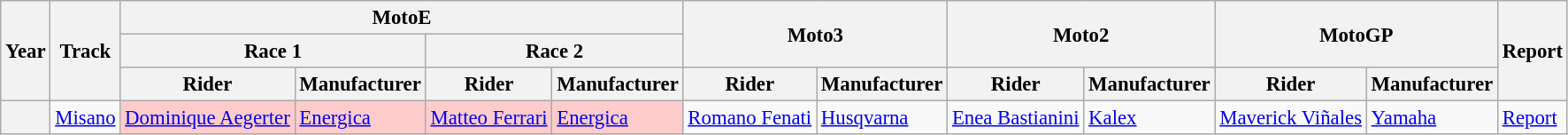<table class="wikitable" style="font-size: 95%;">
<tr>
<th rowspan=3>Year</th>
<th rowspan=3>Track</th>
<th colspan=4>MotoE</th>
<th colspan=2 rowspan=2>Moto3</th>
<th colspan=2 rowspan=2>Moto2</th>
<th colspan=2 rowspan=2>MotoGP</th>
<th rowspan=3>Report</th>
</tr>
<tr>
<th colspan=2>Race 1</th>
<th colspan=2>Race 2</th>
</tr>
<tr>
<th>Rider</th>
<th>Manufacturer</th>
<th>Rider</th>
<th>Manufacturer</th>
<th>Rider</th>
<th>Manufacturer</th>
<th>Rider</th>
<th>Manufacturer</th>
<th>Rider</th>
<th>Manufacturer</th>
</tr>
<tr>
<th></th>
<td><a href='#'>Misano</a></td>
<td style="background:#FFCCCC;"> <a href='#'>Dominique Aegerter</a></td>
<td style="background:#FFCCCC;"><a href='#'>Energica</a></td>
<td style="background:#FFCCCC;"> <a href='#'>Matteo Ferrari</a></td>
<td style="background:#FFCCCC;"><a href='#'>Energica</a></td>
<td> <a href='#'>Romano Fenati</a></td>
<td><a href='#'>Husqvarna</a></td>
<td> <a href='#'>Enea Bastianini</a></td>
<td><a href='#'>Kalex</a></td>
<td> <a href='#'>Maverick Viñales</a></td>
<td><a href='#'>Yamaha</a></td>
<td><a href='#'>Report</a></td>
</tr>
</table>
